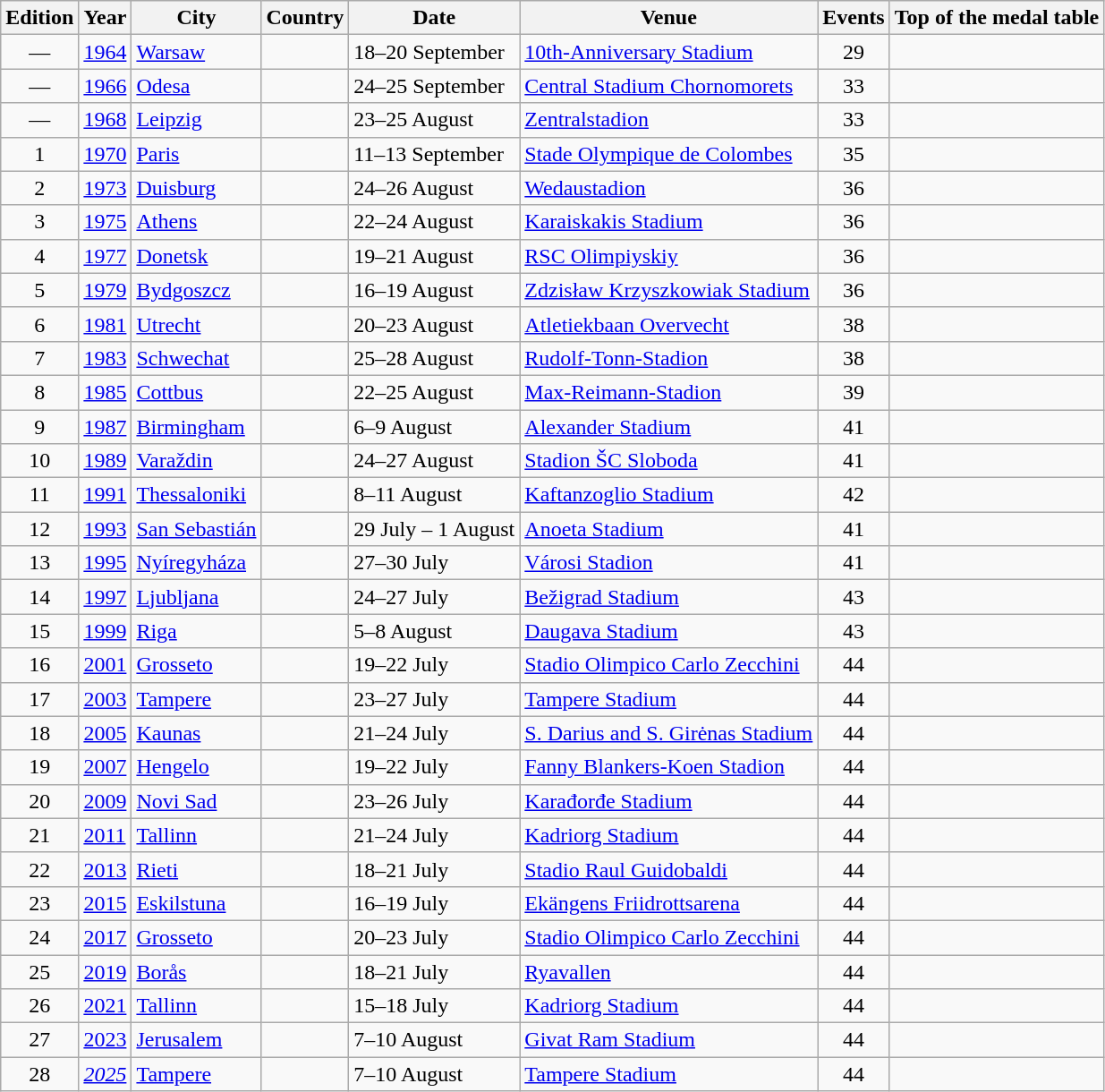<table class="wikitable">
<tr>
<th>Edition</th>
<th>Year</th>
<th>City</th>
<th>Country</th>
<th>Date</th>
<th>Venue</th>
<th>Events</th>
<th>Top of the medal table</th>
</tr>
<tr>
<td align="center">—</td>
<td><a href='#'>1964</a></td>
<td><a href='#'>Warsaw</a></td>
<td></td>
<td>18–20 September</td>
<td><a href='#'>10th-Anniversary Stadium</a></td>
<td align="center">29</td>
<td></td>
</tr>
<tr>
<td align="center">—</td>
<td><a href='#'>1966</a></td>
<td><a href='#'>Odesa</a></td>
<td></td>
<td>24–25 September</td>
<td><a href='#'>Central Stadium Chornomorets</a></td>
<td align="center">33</td>
<td></td>
</tr>
<tr>
<td align="center">—</td>
<td><a href='#'>1968</a></td>
<td><a href='#'>Leipzig</a></td>
<td></td>
<td>23–25 August</td>
<td><a href='#'>Zentralstadion</a></td>
<td align="center">33</td>
<td></td>
</tr>
<tr>
<td align="center">1</td>
<td><a href='#'>1970</a></td>
<td><a href='#'>Paris</a></td>
<td></td>
<td>11–13 September</td>
<td><a href='#'>Stade Olympique de Colombes</a></td>
<td align="center">35</td>
<td></td>
</tr>
<tr>
<td align="center">2</td>
<td><a href='#'>1973</a></td>
<td><a href='#'>Duisburg</a></td>
<td></td>
<td>24–26 August</td>
<td><a href='#'>Wedaustadion</a></td>
<td align="center">36</td>
<td></td>
</tr>
<tr>
<td align="center">3</td>
<td><a href='#'>1975</a></td>
<td><a href='#'>Athens</a></td>
<td></td>
<td>22–24 August</td>
<td><a href='#'>Karaiskakis Stadium</a></td>
<td align="center">36</td>
<td></td>
</tr>
<tr>
<td align="center">4</td>
<td><a href='#'>1977</a></td>
<td><a href='#'>Donetsk</a></td>
<td></td>
<td>19–21 August</td>
<td><a href='#'>RSC Olimpiyskiy</a></td>
<td align="center">36</td>
<td></td>
</tr>
<tr>
<td align="center">5</td>
<td><a href='#'>1979</a></td>
<td><a href='#'>Bydgoszcz</a></td>
<td></td>
<td>16–19 August</td>
<td><a href='#'>Zdzisław Krzyszkowiak Stadium</a></td>
<td align="center">36</td>
<td></td>
</tr>
<tr>
<td align="center">6</td>
<td><a href='#'>1981</a></td>
<td><a href='#'>Utrecht</a></td>
<td></td>
<td>20–23 August</td>
<td><a href='#'>Atletiekbaan Overvecht</a></td>
<td align="center">38</td>
<td></td>
</tr>
<tr>
<td align="center">7</td>
<td><a href='#'>1983</a></td>
<td><a href='#'>Schwechat</a></td>
<td></td>
<td>25–28 August</td>
<td><a href='#'>Rudolf-Tonn-Stadion</a></td>
<td align="center">38</td>
<td></td>
</tr>
<tr>
<td align="center">8</td>
<td><a href='#'>1985</a></td>
<td><a href='#'>Cottbus</a></td>
<td></td>
<td>22–25 August</td>
<td><a href='#'>Max-Reimann-Stadion</a></td>
<td align="center">39</td>
<td></td>
</tr>
<tr>
<td align="center">9</td>
<td><a href='#'>1987</a></td>
<td><a href='#'>Birmingham</a></td>
<td></td>
<td>6–9 August</td>
<td><a href='#'>Alexander Stadium</a></td>
<td align="center">41</td>
<td></td>
</tr>
<tr>
<td align="center">10</td>
<td><a href='#'>1989</a></td>
<td><a href='#'>Varaždin</a></td>
<td></td>
<td>24–27 August</td>
<td><a href='#'>Stadion ŠC Sloboda</a></td>
<td align="center">41</td>
<td></td>
</tr>
<tr>
<td align="center">11</td>
<td><a href='#'>1991</a></td>
<td><a href='#'>Thessaloniki</a></td>
<td></td>
<td>8–11 August</td>
<td><a href='#'>Kaftanzoglio Stadium</a></td>
<td align="center">42</td>
<td></td>
</tr>
<tr>
<td align="center">12</td>
<td><a href='#'>1993</a></td>
<td><a href='#'>San Sebastián</a></td>
<td></td>
<td>29 July – 1 August</td>
<td><a href='#'>Anoeta Stadium</a></td>
<td align="center">41</td>
<td></td>
</tr>
<tr>
<td align="center">13</td>
<td><a href='#'>1995</a></td>
<td><a href='#'>Nyíregyháza</a></td>
<td></td>
<td>27–30 July</td>
<td><a href='#'>Városi Stadion</a></td>
<td align="center">41</td>
<td></td>
</tr>
<tr>
<td align="center">14</td>
<td><a href='#'>1997</a></td>
<td><a href='#'>Ljubljana</a></td>
<td></td>
<td>24–27 July</td>
<td><a href='#'>Bežigrad Stadium</a></td>
<td align="center">43</td>
<td></td>
</tr>
<tr>
<td align="center">15</td>
<td><a href='#'>1999</a></td>
<td><a href='#'>Riga</a></td>
<td></td>
<td>5–8 August</td>
<td><a href='#'>Daugava Stadium</a></td>
<td align="center">43</td>
<td></td>
</tr>
<tr>
<td align="center">16</td>
<td><a href='#'>2001</a></td>
<td><a href='#'>Grosseto</a></td>
<td></td>
<td>19–22 July</td>
<td><a href='#'>Stadio Olimpico Carlo Zecchini</a></td>
<td align="center">44</td>
<td></td>
</tr>
<tr>
<td align="center">17</td>
<td><a href='#'>2003</a></td>
<td><a href='#'>Tampere</a></td>
<td></td>
<td>23–27 July</td>
<td><a href='#'>Tampere Stadium</a></td>
<td align="center">44</td>
<td></td>
</tr>
<tr>
<td align="center">18</td>
<td><a href='#'>2005</a></td>
<td><a href='#'>Kaunas</a></td>
<td></td>
<td>21–24 July</td>
<td><a href='#'>S. Darius and S. Girėnas Stadium</a></td>
<td align="center">44</td>
<td></td>
</tr>
<tr>
<td align="center">19</td>
<td><a href='#'>2007</a></td>
<td><a href='#'>Hengelo</a></td>
<td></td>
<td>19–22 July</td>
<td><a href='#'>Fanny Blankers-Koen Stadion</a></td>
<td align="center">44</td>
<td></td>
</tr>
<tr>
<td align="center">20</td>
<td><a href='#'>2009</a></td>
<td><a href='#'>Novi Sad</a></td>
<td></td>
<td>23–26 July</td>
<td><a href='#'>Karađorđe Stadium</a></td>
<td align="center">44</td>
<td></td>
</tr>
<tr>
<td align="center">21</td>
<td><a href='#'>2011</a></td>
<td><a href='#'>Tallinn</a></td>
<td></td>
<td>21–24 July</td>
<td><a href='#'>Kadriorg Stadium</a></td>
<td align="center">44</td>
<td></td>
</tr>
<tr>
<td align="center">22</td>
<td><a href='#'>2013</a></td>
<td><a href='#'>Rieti</a></td>
<td></td>
<td>18–21 July</td>
<td><a href='#'>Stadio Raul Guidobaldi</a></td>
<td align="center">44</td>
<td></td>
</tr>
<tr>
<td align="center">23</td>
<td><a href='#'>2015</a></td>
<td><a href='#'>Eskilstuna</a></td>
<td></td>
<td>16–19 July</td>
<td><a href='#'>Ekängens Friidrottsarena</a></td>
<td align="center">44</td>
<td></td>
</tr>
<tr>
<td align="center">24</td>
<td><a href='#'>2017</a></td>
<td><a href='#'>Grosseto</a></td>
<td></td>
<td>20–23 July</td>
<td><a href='#'>Stadio Olimpico Carlo Zecchini</a></td>
<td align="center">44</td>
<td></td>
</tr>
<tr>
<td align="center">25</td>
<td><a href='#'>2019</a></td>
<td><a href='#'>Borås</a></td>
<td></td>
<td>18–21 July</td>
<td><a href='#'>Ryavallen</a></td>
<td align="center">44</td>
<td></td>
</tr>
<tr>
<td align="center">26</td>
<td><a href='#'>2021</a></td>
<td><a href='#'>Tallinn</a></td>
<td></td>
<td>15–18 July</td>
<td><a href='#'>Kadriorg Stadium</a></td>
<td align="center">44</td>
<td></td>
</tr>
<tr>
<td align="center">27</td>
<td><a href='#'>2023</a></td>
<td><a href='#'>Jerusalem</a></td>
<td></td>
<td>7–10 August</td>
<td><a href='#'>Givat Ram Stadium</a></td>
<td align="center">44</td>
<td></td>
</tr>
<tr>
<td align="center">28</td>
<td><em><a href='#'>2025</a></em></td>
<td><a href='#'>Tampere</a></td>
<td></td>
<td>7–10 August</td>
<td><a href='#'>Tampere Stadium</a></td>
<td align="center">44</td>
<td></td>
</tr>
</table>
